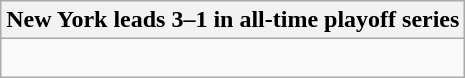<table class="wikitable collapsible collapsed">
<tr>
<th>New York leads 3–1 in all-time playoff series</th>
</tr>
<tr>
<td><br>


</td>
</tr>
</table>
